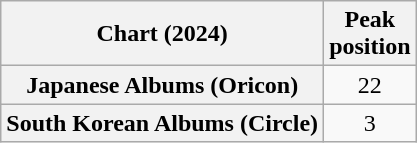<table class="wikitable sortable plainrowheaders" style="text-align:center">
<tr>
<th scope="col">Chart (2024)</th>
<th scope="col">Peak<br>position</th>
</tr>
<tr>
<th scope="row">Japanese Albums (Oricon)</th>
<td>22</td>
</tr>
<tr>
<th scope="row">South Korean Albums (Circle)</th>
<td>3</td>
</tr>
</table>
